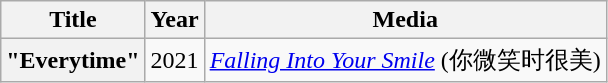<table class="wikitable plainrowheaders" style="text-align:center">
<tr>
<th scope="col">Title</th>
<th scope="col">Year</th>
<th scope="col">Media</th>
</tr>
<tr>
<th scope="row">"Everytime"</th>
<td>2021</td>
<td><em><a href='#'>Falling Into Your Smile</a></em> (你微笑时很美)</td>
</tr>
</table>
